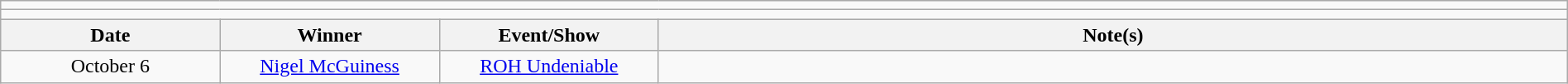<table class="wikitable" style="text-align:center; width:100%;">
<tr>
<td colspan="5"></td>
</tr>
<tr>
<td colspan="5"><strong></strong></td>
</tr>
<tr>
<th width=14%>Date</th>
<th width=14%>Winner</th>
<th width=14%>Event/Show</th>
<th width=58%>Note(s)</th>
</tr>
<tr>
<td>October 6</td>
<td><a href='#'>Nigel McGuiness</a></td>
<td><a href='#'>ROH Undeniable</a></td>
<td align="left"></td>
</tr>
</table>
